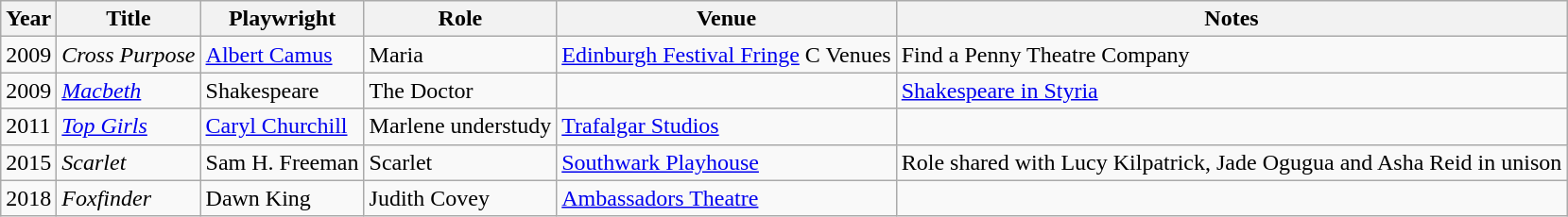<table class="wikitable sortable">
<tr>
<th>Year</th>
<th>Title</th>
<th>Playwright</th>
<th>Role</th>
<th>Venue</th>
<th scope="col" class="unsortable">Notes</th>
</tr>
<tr>
<td>2009</td>
<td><em>Cross Purpose</em></td>
<td><a href='#'>Albert Camus</a></td>
<td>Maria</td>
<td><a href='#'>Edinburgh Festival Fringe</a> C Venues</td>
<td>Find a Penny Theatre Company</td>
</tr>
<tr>
<td>2009</td>
<td><em><a href='#'>Macbeth</a></em></td>
<td>Shakespeare</td>
<td>The Doctor</td>
<td></td>
<td><a href='#'>Shakespeare in Styria</a></td>
</tr>
<tr>
<td>2011</td>
<td><em><a href='#'>Top Girls</a></em></td>
<td><a href='#'>Caryl Churchill</a></td>
<td>Marlene understudy</td>
<td><a href='#'>Trafalgar Studios</a></td>
<td></td>
</tr>
<tr>
<td>2015</td>
<td><em>Scarlet</em></td>
<td>Sam H. Freeman</td>
<td>Scarlet</td>
<td><a href='#'>Southwark Playhouse</a></td>
<td>Role shared with Lucy Kilpatrick, Jade Ogugua and Asha Reid in unison</td>
</tr>
<tr>
<td>2018</td>
<td><em>Foxfinder</em></td>
<td>Dawn King</td>
<td>Judith Covey</td>
<td><a href='#'>Ambassadors Theatre</a></td>
<td></td>
</tr>
</table>
